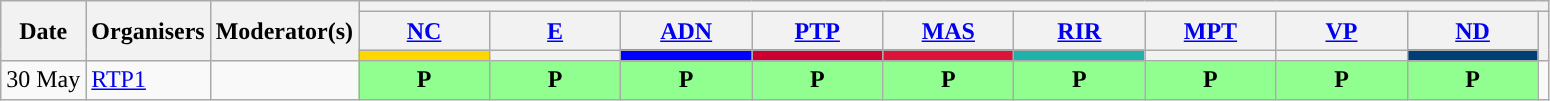<table class="wikitable" style="text-align:center;">
<tr>
<th rowspan="3">Date</th>
<th rowspan="3">Organisers</th>
<th rowspan="3">Moderator(s)</th>
<th colspan="10">          </th>
</tr>
<tr>
<th scope="col" style="width:5em;"><a href='#'>NC</a></th>
<th scope="col" style="width:5em;"><a href='#'>E</a></th>
<th scope="col" style="width:5em;"><a href='#'>ADN</a></th>
<th scope="col" style="width:5em;"><a href='#'>PTP</a></th>
<th scope="col" style="width:5em;"><a href='#'>MAS</a></th>
<th scope="col" style="width:5em;"><a href='#'>RIR</a></th>
<th scope="col" style="width:5em;"><a href='#'>MPT</a></th>
<th scope="col" style="width:5em;"><a href='#'>VP</a></th>
<th scope="col" style="width:5em;"><a href='#'>ND</a></th>
<th rowspan="2"></th>
</tr>
<tr>
<th style="color:inherit;background:gold;"></th>
<th style="color:inherit;background:"></th>
<th style="color:inherit;background:blue;"></th>
<th style="color:inherit;background:#CC0033;"></th>
<th style="color:inherit;background:crimson;"></th>
<th style="color:inherit;background:LightSeaGreen;"></th>
<th style="color:inherit;background:"></th>
<th style="color:inherit;background:"></th>
<th style="color:inherit;background:#003F75;"></th>
</tr>
<tr>
<td style="white-space:nowrap; text-align:left;">30 May</td>
<td style="white-space:nowrap; text-align:left;"><a href='#'>RTP1</a></td>
<td style="white-space:nowrap; text-align:left;"></td>
<td style="background:#90FF90;"><strong>P</strong><br></td>
<td style="background:#90FF90;"><strong>P</strong><br></td>
<td style="background:#90FF90;"><strong>P</strong><br></td>
<td style="background:#90FF90;"><strong>P</strong><br></td>
<td style="background:#90FF90;"><strong>P</strong><br></td>
<td style="background:#90FF90;"><strong>P</strong><br></td>
<td style="background:#90FF90;"><strong>P</strong><br></td>
<td style="background:#90FF90;"><strong>P</strong><br></td>
<td style="background:#90FF90;"><strong>P</strong><br></td>
<td></td>
</tr>
</table>
